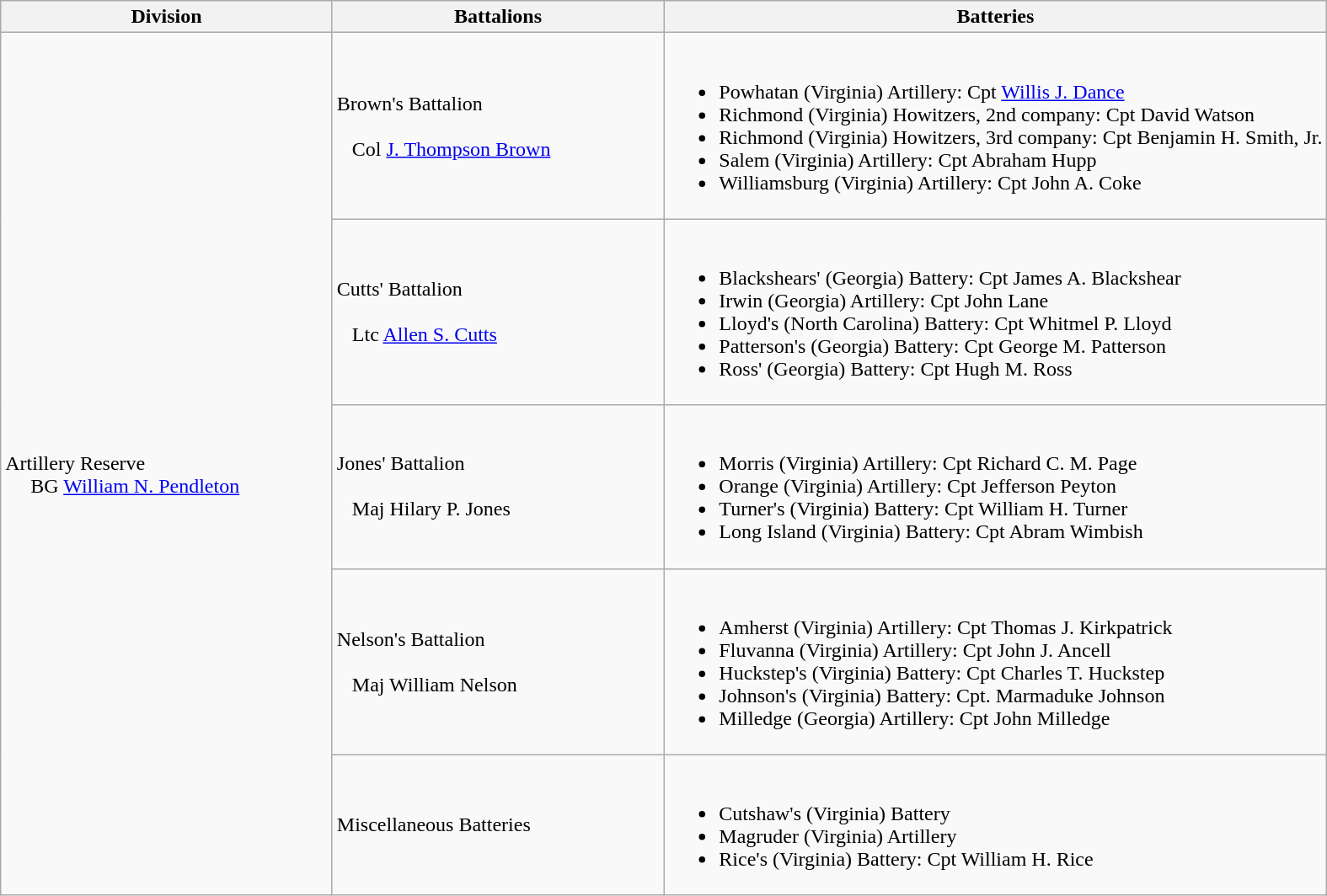<table class="wikitable">
<tr>
<th width=25%>Division</th>
<th width=25%>Battalions</th>
<th>Batteries</th>
</tr>
<tr>
<td rowspan=5><br>Artillery Reserve
<br>    
BG <a href='#'>William N. Pendleton</a></td>
<td>Brown's Battalion<br><br>  
Col <a href='#'>J. Thompson Brown</a></td>
<td><br><ul><li>Powhatan (Virginia) Artillery: Cpt <a href='#'>Willis J. Dance</a></li><li>Richmond (Virginia) Howitzers, 2nd company: Cpt David Watson</li><li>Richmond (Virginia) Howitzers, 3rd company: Cpt Benjamin H. Smith, Jr.</li><li>Salem (Virginia) Artillery: Cpt Abraham Hupp</li><li>Williamsburg (Virginia) Artillery: Cpt John A. Coke</li></ul></td>
</tr>
<tr>
<td>Cutts' Battalion<br><br>  
Ltc <a href='#'>Allen S. Cutts</a></td>
<td><br><ul><li>Blackshears' (Georgia) Battery: Cpt James A. Blackshear</li><li>Irwin (Georgia) Artillery: Cpt John Lane</li><li>Lloyd's (North Carolina) Battery: Cpt Whitmel P. Lloyd</li><li>Patterson's (Georgia) Battery: Cpt George M. Patterson</li><li>Ross' (Georgia) Battery: Cpt Hugh M. Ross</li></ul></td>
</tr>
<tr>
<td>Jones' Battalion<br><br>  
Maj Hilary P. Jones</td>
<td><br><ul><li>Morris (Virginia) Artillery: Cpt Richard C. M. Page</li><li>Orange (Virginia) Artillery: Cpt Jefferson Peyton</li><li>Turner's (Virginia) Battery: Cpt William H. Turner</li><li>Long Island (Virginia) Battery: Cpt Abram Wimbish</li></ul></td>
</tr>
<tr>
<td>Nelson's Battalion<br><br>  
Maj William Nelson</td>
<td><br><ul><li>Amherst (Virginia) Artillery: Cpt Thomas J. Kirkpatrick</li><li>Fluvanna (Virginia) Artillery: Cpt John J. Ancell</li><li>Huckstep's (Virginia) Battery: Cpt Charles T. Huckstep</li><li>Johnson's (Virginia) Battery: Cpt. Marmaduke Johnson</li><li>Milledge (Georgia) Artillery: Cpt John Milledge</li></ul></td>
</tr>
<tr>
<td>Miscellaneous Batteries</td>
<td><br><ul><li>Cutshaw's (Virginia) Battery</li><li>Magruder (Virginia) Artillery</li><li>Rice's (Virginia) Battery: Cpt William H. Rice</li></ul></td>
</tr>
</table>
